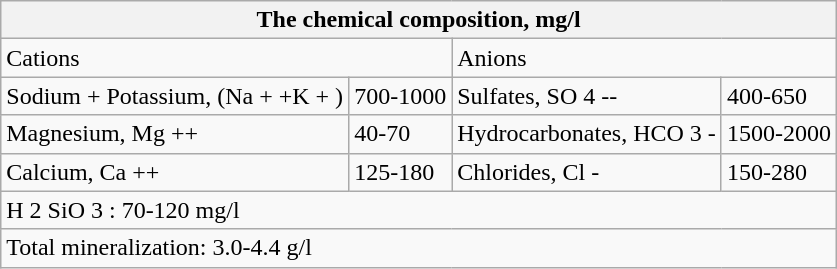<table class="wikitable">
<tr>
<th colspan="4">The chemical composition, mg/l</th>
</tr>
<tr>
<td colspan="2">Cations</td>
<td colspan="2">Anions</td>
</tr>
<tr>
<td>Sodium + Potassium, (Na + +K + )</td>
<td>700-1000</td>
<td>Sulfates, SO 4 --</td>
<td>400-650</td>
</tr>
<tr>
<td>Magnesium, Mg ++</td>
<td>40-70</td>
<td>Hydrocarbonates, HCO 3 -</td>
<td>1500-2000</td>
</tr>
<tr>
<td>Calcium, Ca ++</td>
<td>125-180</td>
<td>Chlorides, Cl -</td>
<td>150-280</td>
</tr>
<tr>
<td colspan="4">H 2 SiO 3 : 70-120 mg/l</td>
</tr>
<tr>
<td colspan="4">Total mineralization: 3.0-4.4 g/l</td>
</tr>
</table>
